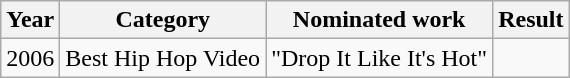<table class="wikitable">
<tr>
<th>Year</th>
<th>Category</th>
<th>Nominated work</th>
<th>Result</th>
</tr>
<tr>
<td>2006</td>
<td>Best Hip Hop Video</td>
<td>"Drop It Like It's Hot"</td>
<td></td>
</tr>
</table>
